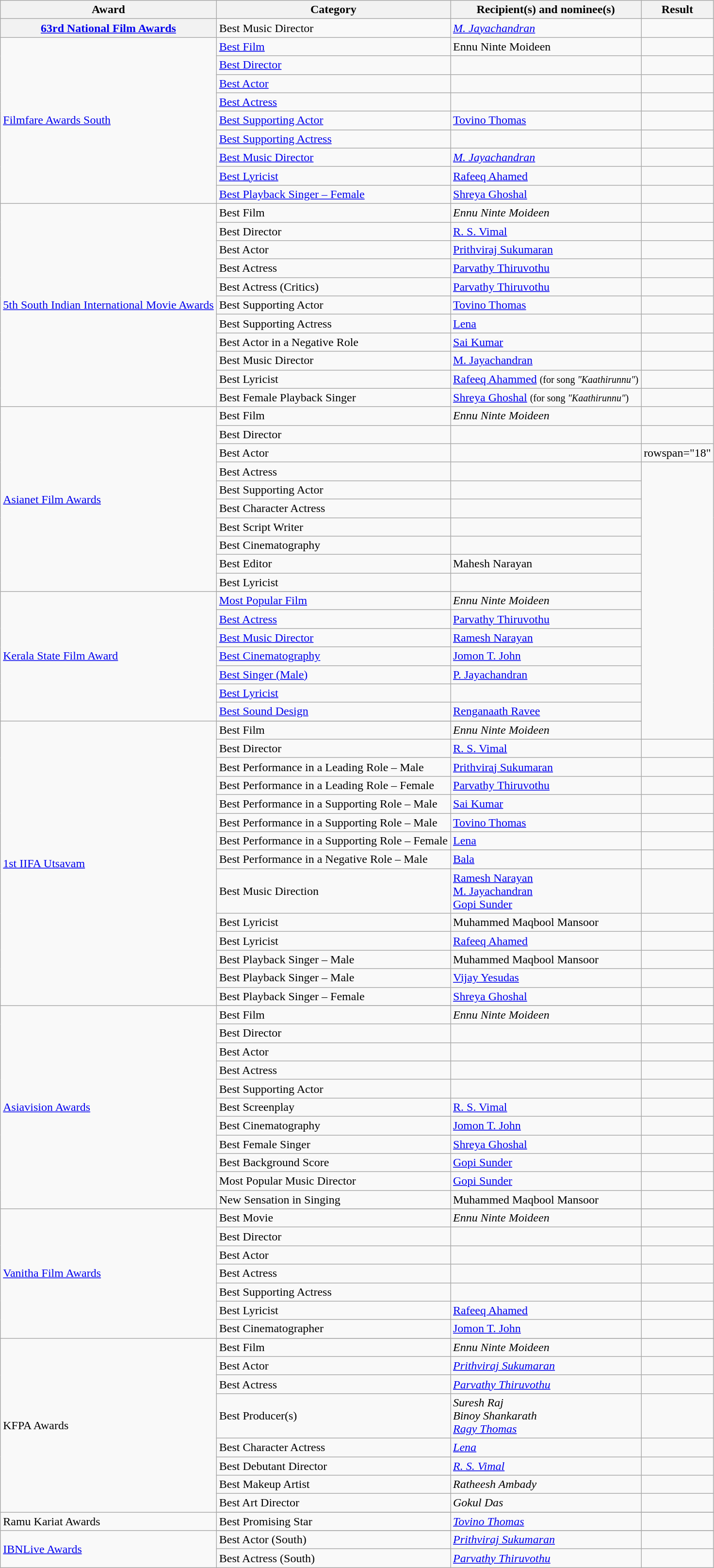<table class="wikitable plainrowheaders sortable">
<tr>
<th scope="col">Award</th>
<th scope="col">Category</th>
<th scope="col">Recipient(s) and nominee(s)</th>
<th scope="col">Result</th>
</tr>
<tr>
<th scope="row"><a href='#'>63rd National Film Awards</a></th>
<td>Best Music Director</td>
<td><em><a href='#'>M. Jayachandran</a></em></td>
<td></td>
</tr>
<tr>
<td rowspan="9"><a href='#'>Filmfare Awards South</a></td>
<td><a href='#'>Best Film</a></td>
<td>Ennu Ninte Moideen</td>
<td></td>
</tr>
<tr>
<td><a href='#'>Best Director</a></td>
<td></td>
<td></td>
</tr>
<tr>
<td><a href='#'>Best Actor</a></td>
<td></td>
<td></td>
</tr>
<tr>
<td><a href='#'>Best Actress</a></td>
<td></td>
<td></td>
</tr>
<tr>
<td><a href='#'>Best Supporting Actor</a></td>
<td><a href='#'>Tovino Thomas</a></td>
<td></td>
</tr>
<tr>
<td><a href='#'>Best Supporting Actress</a></td>
<td></td>
<td></td>
</tr>
<tr>
<td><a href='#'>Best Music Director</a></td>
<td><em><a href='#'>M. Jayachandran</a></em></td>
<td></td>
</tr>
<tr>
<td><a href='#'>Best Lyricist</a></td>
<td><a href='#'>Rafeeq Ahamed</a></td>
<td></td>
</tr>
<tr>
<td><a href='#'>Best Playback Singer – Female</a></td>
<td><a href='#'>Shreya Ghoshal</a></td>
<td></td>
</tr>
<tr>
<td rowspan="11"><a href='#'>5th South Indian International Movie Awards</a></td>
<td>Best Film</td>
<td><em>Ennu Ninte Moideen</em></td>
<td></td>
</tr>
<tr>
<td>Best Director</td>
<td><a href='#'>R. S. Vimal</a></td>
<td></td>
</tr>
<tr>
<td>Best Actor</td>
<td><a href='#'>Prithviraj Sukumaran</a></td>
<td></td>
</tr>
<tr>
<td>Best Actress</td>
<td><a href='#'>Parvathy Thiruvothu</a></td>
<td></td>
</tr>
<tr>
<td>Best Actress (Critics)</td>
<td><a href='#'>Parvathy Thiruvothu</a></td>
<td></td>
</tr>
<tr>
<td>Best Supporting Actor</td>
<td><a href='#'>Tovino Thomas</a></td>
<td></td>
</tr>
<tr>
<td>Best Supporting Actress</td>
<td><a href='#'>Lena</a></td>
<td></td>
</tr>
<tr>
<td>Best Actor in a Negative Role</td>
<td><a href='#'>Sai Kumar</a></td>
<td></td>
</tr>
<tr>
<td>Best Music Director</td>
<td><a href='#'>M. Jayachandran</a></td>
<td></td>
</tr>
<tr>
<td>Best Lyricist</td>
<td><a href='#'>Rafeeq Ahammed</a> <small>(for song <em>"Kaathirunnu"</em>)</small></td>
<td></td>
</tr>
<tr>
<td>Best Female Playback Singer</td>
<td><a href='#'>Shreya Ghoshal</a> <small>(for song <em>"Kaathirunnu"</em>)</small></td>
<td></td>
</tr>
<tr>
<td rowspan="10"><a href='#'>Asianet Film Awards</a></td>
<td>Best Film</td>
<td><em>Ennu Ninte Moideen</em></td>
<td></td>
</tr>
<tr>
<td>Best Director</td>
<td></td>
<td></td>
</tr>
<tr>
<td>Best Actor</td>
<td></td>
<td>rowspan="18" </td>
</tr>
<tr>
<td>Best Actress</td>
<td></td>
</tr>
<tr>
<td>Best Supporting Actor</td>
<td></td>
</tr>
<tr>
<td>Best Character Actress</td>
<td></td>
</tr>
<tr>
<td>Best Script Writer</td>
<td></td>
</tr>
<tr>
<td>Best Cinematography</td>
<td></td>
</tr>
<tr>
<td>Best Editor</td>
<td>Mahesh Narayan</td>
</tr>
<tr>
<td>Best Lyricist</td>
<td></td>
</tr>
<tr>
<td rowspan="8"><a href='#'>Kerala State Film Award</a></td>
</tr>
<tr>
<td><a href='#'>Most Popular Film</a></td>
<td><em>Ennu Ninte Moideen</em></td>
</tr>
<tr>
<td><a href='#'>Best Actress</a></td>
<td><a href='#'>Parvathy Thiruvothu</a></td>
</tr>
<tr>
<td><a href='#'>Best Music Director</a></td>
<td><a href='#'>Ramesh Narayan</a></td>
</tr>
<tr>
<td><a href='#'>Best Cinematography</a></td>
<td><a href='#'>Jomon T. John</a></td>
</tr>
<tr>
<td><a href='#'>Best Singer (Male)</a></td>
<td><a href='#'>P. Jayachandran</a></td>
</tr>
<tr>
<td><a href='#'>Best Lyricist</a></td>
<td></td>
</tr>
<tr>
<td><a href='#'>Best Sound Design</a></td>
<td><a href='#'>Renganaath Ravee</a></td>
</tr>
<tr>
<td rowspan="15"><a href='#'>1st IIFA Utsavam</a></td>
</tr>
<tr>
<td>Best Film</td>
<td><em>Ennu Ninte Moideen</em></td>
</tr>
<tr>
<td>Best Director</td>
<td><a href='#'>R. S. Vimal</a></td>
<td></td>
</tr>
<tr>
<td>Best Performance in a Leading Role – Male</td>
<td><a href='#'>Prithviraj Sukumaran</a></td>
<td></td>
</tr>
<tr>
<td>Best Performance in a Leading Role – Female</td>
<td><a href='#'>Parvathy Thiruvothu</a></td>
<td></td>
</tr>
<tr>
<td>Best Performance in a Supporting Role – Male</td>
<td><a href='#'>Sai Kumar</a></td>
<td></td>
</tr>
<tr>
<td>Best Performance in a Supporting Role – Male</td>
<td><a href='#'>Tovino Thomas</a></td>
<td></td>
</tr>
<tr>
<td>Best Performance in a Supporting Role – Female</td>
<td><a href='#'>Lena</a></td>
<td></td>
</tr>
<tr>
<td>Best Performance in a Negative Role – Male</td>
<td><a href='#'>Bala</a></td>
<td></td>
</tr>
<tr>
<td>Best Music Direction</td>
<td><a href='#'>Ramesh Narayan</a><br><a href='#'>M. Jayachandran</a><br><a href='#'>Gopi Sunder</a></td>
<td></td>
</tr>
<tr>
<td>Best Lyricist</td>
<td>Muhammed Maqbool Mansoor</td>
<td></td>
</tr>
<tr>
<td>Best Lyricist</td>
<td><a href='#'>Rafeeq Ahamed</a></td>
<td></td>
</tr>
<tr>
<td>Best Playback Singer – Male</td>
<td>Muhammed Maqbool Mansoor</td>
<td></td>
</tr>
<tr>
<td>Best Playback Singer – Male</td>
<td><a href='#'>Vijay Yesudas</a></td>
<td></td>
</tr>
<tr>
<td>Best Playback Singer – Female</td>
<td><a href='#'>Shreya Ghoshal</a></td>
<td></td>
</tr>
<tr>
<td rowspan="12"><a href='#'>Asiavision Awards</a></td>
</tr>
<tr>
<td>Best Film</td>
<td><em>Ennu Ninte Moideen</em></td>
<td></td>
</tr>
<tr>
<td>Best Director</td>
<td></td>
<td></td>
</tr>
<tr>
<td>Best Actor</td>
<td></td>
<td></td>
</tr>
<tr>
<td>Best Actress</td>
<td></td>
<td></td>
</tr>
<tr>
<td>Best Supporting Actor</td>
<td></td>
<td></td>
</tr>
<tr>
<td>Best Screenplay</td>
<td><a href='#'>R. S. Vimal</a></td>
<td></td>
</tr>
<tr>
<td>Best Cinematography</td>
<td><a href='#'>Jomon T. John</a></td>
<td></td>
</tr>
<tr>
<td>Best Female Singer</td>
<td><a href='#'>Shreya Ghoshal</a></td>
<td></td>
</tr>
<tr>
<td>Best Background Score</td>
<td><a href='#'>Gopi Sunder</a></td>
<td></td>
</tr>
<tr>
<td>Most Popular Music Director</td>
<td><a href='#'>Gopi Sunder</a></td>
<td></td>
</tr>
<tr>
<td>New Sensation in Singing</td>
<td>Muhammed Maqbool Mansoor</td>
<td></td>
</tr>
<tr>
<td rowspan="8"><a href='#'>Vanitha Film Awards</a></td>
</tr>
<tr>
<td>Best Movie</td>
<td><em>Ennu Ninte Moideen</em></td>
<td></td>
</tr>
<tr>
<td>Best Director</td>
<td></td>
<td></td>
</tr>
<tr>
<td>Best Actor</td>
<td></td>
<td></td>
</tr>
<tr>
<td>Best Actress</td>
<td></td>
<td></td>
</tr>
<tr>
<td>Best Supporting Actress</td>
<td></td>
<td></td>
</tr>
<tr>
<td>Best Lyricist</td>
<td><a href='#'>Rafeeq Ahamed</a></td>
<td></td>
</tr>
<tr>
<td>Best Cinematographer</td>
<td><a href='#'>Jomon T. John</a></td>
<td></td>
</tr>
<tr>
<td rowspan="9">KFPA Awards</td>
</tr>
<tr>
<td>Best Film</td>
<td><em>Ennu Ninte Moideen</em></td>
<td></td>
</tr>
<tr>
<td>Best Actor</td>
<td><em><a href='#'>Prithviraj Sukumaran</a></em></td>
<td></td>
</tr>
<tr>
<td>Best Actress</td>
<td><em><a href='#'>Parvathy Thiruvothu</a></em></td>
<td></td>
</tr>
<tr>
<td>Best Producer(s)</td>
<td><em>Suresh Raj</em><br><em>Binoy Shankarath</em><br><em><a href='#'>Ragy Thomas</a></em></td>
<td></td>
</tr>
<tr>
<td>Best Character Actress</td>
<td><em><a href='#'>Lena</a></em></td>
<td></td>
</tr>
<tr>
<td>Best Debutant Director</td>
<td><em><a href='#'>R. S. Vimal</a></em></td>
<td></td>
</tr>
<tr>
<td>Best Makeup Artist</td>
<td><em>Ratheesh Ambady</em></td>
<td></td>
</tr>
<tr>
<td>Best Art Director</td>
<td><em>Gokul Das</em></td>
<td></td>
</tr>
<tr>
<td rowspan="2">Ramu Kariat Awards</td>
</tr>
<tr>
<td>Best Promising Star</td>
<td><em><a href='#'>Tovino Thomas</a></em></td>
<td></td>
</tr>
<tr>
<td rowspan="3"><a href='#'>IBNLive Awards</a></td>
</tr>
<tr>
<td>Best Actor (South)</td>
<td><em><a href='#'>Prithviraj Sukumaran</a></em></td>
<td></td>
</tr>
<tr>
<td>Best Actress (South)</td>
<td><em><a href='#'>Parvathy Thiruvothu</a></em></td>
<td></td>
</tr>
</table>
